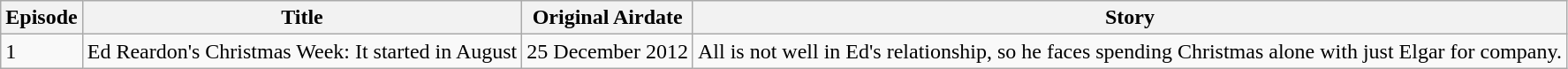<table class="wikitable">
<tr>
<th>Episode</th>
<th>Title</th>
<th>Original Airdate</th>
<th>Story</th>
</tr>
<tr --->
<td>1</td>
<td>Ed Reardon's Christmas Week: It started in August</td>
<td>25 December 2012</td>
<td>All is not well in Ed's relationship, so he faces spending Christmas alone with just Elgar for company.</td>
</tr>
</table>
